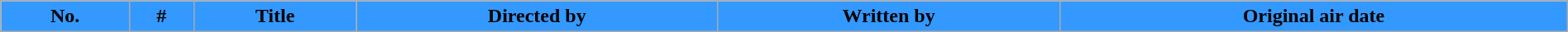<table class="wikitable plainrowheaders" style="width:100%; background:#fff;">
<tr>
<th style="background:#39f;">No.</th>
<th style="background:#39f;">#</th>
<th style="background:#39f;">Title</th>
<th style="background:#39f;">Directed by</th>
<th style="background:#39f;">Written by</th>
<th style="background:#39f;">Original air date<br>











</th>
</tr>
</table>
